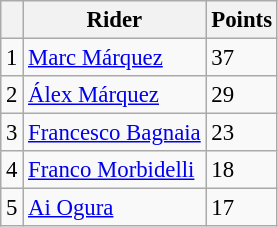<table class="wikitable" style="font-size: 95%;">
<tr>
<th></th>
<th>Rider</th>
<th>Points</th>
</tr>
<tr>
<td align=center>1</td>
<td> <a href='#'>Marc Márquez</a></td>
<td align=left>37</td>
</tr>
<tr>
<td align=center>2</td>
<td> <a href='#'>Álex Márquez</a></td>
<td align=left>29</td>
</tr>
<tr>
<td align=center>3</td>
<td> <a href='#'>Francesco Bagnaia</a></td>
<td align=left>23</td>
</tr>
<tr>
<td align=center>4</td>
<td> <a href='#'>Franco Morbidelli</a></td>
<td align=left>18</td>
</tr>
<tr>
<td align=center>5</td>
<td> <a href='#'>Ai Ogura</a></td>
<td align=left>17</td>
</tr>
</table>
